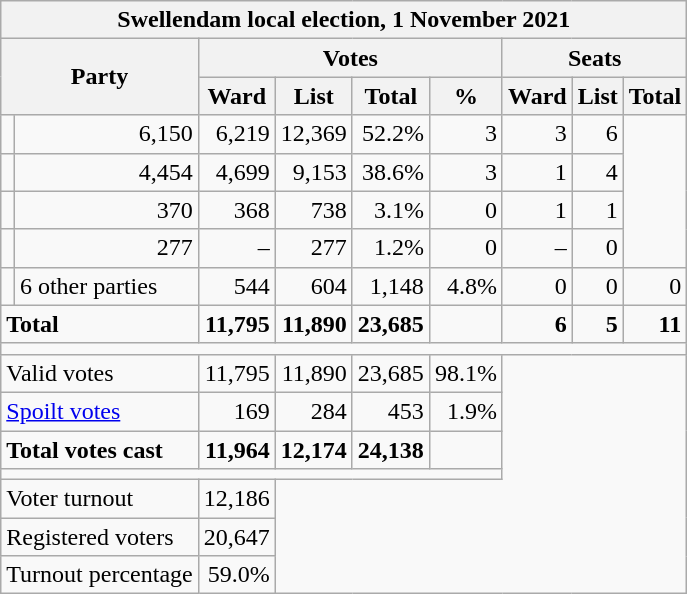<table class=wikitable style="text-align:right">
<tr>
<th colspan="9" align="center">Swellendam local election, 1 November 2021</th>
</tr>
<tr>
<th rowspan="2" colspan="2">Party</th>
<th colspan="4" align="center">Votes</th>
<th colspan="3" align="center">Seats</th>
</tr>
<tr>
<th>Ward</th>
<th>List</th>
<th>Total</th>
<th>%</th>
<th>Ward</th>
<th>List</th>
<th>Total</th>
</tr>
<tr>
<td></td>
<td>6,150</td>
<td>6,219</td>
<td>12,369</td>
<td>52.2%</td>
<td>3</td>
<td>3</td>
<td>6</td>
</tr>
<tr>
<td></td>
<td>4,454</td>
<td>4,699</td>
<td>9,153</td>
<td>38.6%</td>
<td>3</td>
<td>1</td>
<td>4</td>
</tr>
<tr>
<td></td>
<td>370</td>
<td>368</td>
<td>738</td>
<td>3.1%</td>
<td>0</td>
<td>1</td>
<td>1</td>
</tr>
<tr>
<td></td>
<td>277</td>
<td>–</td>
<td>277</td>
<td>1.2%</td>
<td>0</td>
<td>–</td>
<td>0</td>
</tr>
<tr>
<td></td>
<td style="text-align:left">6 other parties</td>
<td>544</td>
<td>604</td>
<td>1,148</td>
<td>4.8%</td>
<td>0</td>
<td>0</td>
<td>0</td>
</tr>
<tr>
<td colspan="2" style="text-align:left"><strong>Total</strong></td>
<td><strong>11,795</strong></td>
<td><strong>11,890</strong></td>
<td><strong>23,685</strong></td>
<td></td>
<td><strong>6</strong></td>
<td><strong>5</strong></td>
<td><strong>11</strong></td>
</tr>
<tr>
<td colspan="9"></td>
</tr>
<tr>
<td colspan="2" style="text-align:left">Valid votes</td>
<td>11,795</td>
<td>11,890</td>
<td>23,685</td>
<td>98.1%</td>
</tr>
<tr>
<td colspan="2" style="text-align:left"><a href='#'>Spoilt votes</a></td>
<td>169</td>
<td>284</td>
<td>453</td>
<td>1.9%</td>
</tr>
<tr>
<td colspan="2" style="text-align:left"><strong>Total votes cast</strong></td>
<td><strong>11,964</strong></td>
<td><strong>12,174</strong></td>
<td><strong>24,138</strong></td>
<td></td>
</tr>
<tr>
<td colspan="6"></td>
</tr>
<tr>
<td colspan="2" style="text-align:left">Voter turnout</td>
<td>12,186</td>
</tr>
<tr>
<td colspan="2" style="text-align:left">Registered voters</td>
<td>20,647</td>
</tr>
<tr>
<td colspan="2" style="text-align:left">Turnout percentage</td>
<td>59.0%</td>
</tr>
</table>
